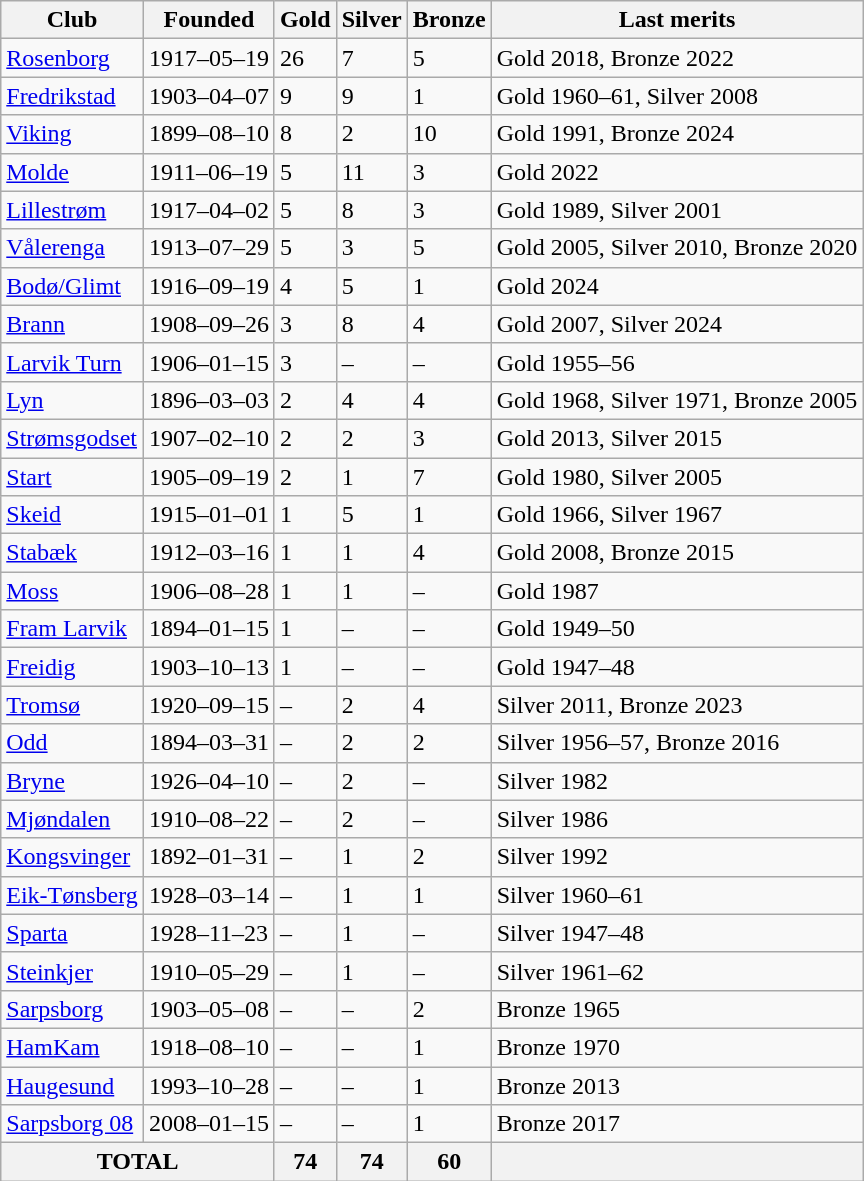<table class="wikitable sortable" style="text-align:left;">
<tr>
<th>Club</th>
<th>Founded</th>
<th>Gold</th>
<th>Silver</th>
<th>Bronze</th>
<th>Last merits</th>
</tr>
<tr>
<td><a href='#'>Rosenborg</a></td>
<td>1917–05–19</td>
<td>26</td>
<td>7</td>
<td>5</td>
<td>Gold 2018, Bronze 2022</td>
</tr>
<tr>
<td><a href='#'>Fredrikstad</a></td>
<td>1903–04–07</td>
<td>9</td>
<td>9</td>
<td>1</td>
<td>Gold 1960–61, Silver 2008</td>
</tr>
<tr>
<td><a href='#'>Viking</a></td>
<td>1899–08–10</td>
<td>8</td>
<td>2</td>
<td>10</td>
<td>Gold 1991, Bronze 2024</td>
</tr>
<tr>
<td><a href='#'>Molde</a></td>
<td>1911–06–19</td>
<td>5</td>
<td>11</td>
<td>3</td>
<td>Gold 2022</td>
</tr>
<tr>
<td><a href='#'>Lillestrøm</a></td>
<td>1917–04–02</td>
<td>5</td>
<td>8</td>
<td>3</td>
<td>Gold 1989, Silver 2001</td>
</tr>
<tr>
<td><a href='#'>Vålerenga</a></td>
<td>1913–07–29</td>
<td>5</td>
<td>3</td>
<td>5</td>
<td>Gold 2005, Silver 2010, Bronze 2020</td>
</tr>
<tr>
<td><a href='#'>Bodø/Glimt</a></td>
<td>1916–09–19</td>
<td>4</td>
<td>5</td>
<td>1</td>
<td>Gold 2024</td>
</tr>
<tr>
<td><a href='#'>Brann</a></td>
<td>1908–09–26</td>
<td>3</td>
<td>8</td>
<td>4</td>
<td>Gold 2007, Silver 2024</td>
</tr>
<tr>
<td><a href='#'>Larvik Turn</a></td>
<td>1906–01–15</td>
<td>3</td>
<td>–</td>
<td>–</td>
<td>Gold 1955–56</td>
</tr>
<tr>
<td><a href='#'>Lyn</a></td>
<td>1896–03–03</td>
<td>2</td>
<td>4</td>
<td>4</td>
<td>Gold 1968, Silver 1971, Bronze 2005</td>
</tr>
<tr>
<td><a href='#'>Strømsgodset</a></td>
<td>1907–02–10</td>
<td>2</td>
<td>2</td>
<td>3</td>
<td>Gold 2013, Silver 2015</td>
</tr>
<tr>
<td><a href='#'>Start</a></td>
<td>1905–09–19</td>
<td>2</td>
<td>1</td>
<td>7</td>
<td>Gold 1980, Silver 2005</td>
</tr>
<tr>
<td><a href='#'>Skeid</a></td>
<td>1915–01–01</td>
<td>1</td>
<td>5</td>
<td>1</td>
<td>Gold 1966, Silver 1967</td>
</tr>
<tr>
<td><a href='#'>Stabæk</a></td>
<td>1912–03–16</td>
<td>1</td>
<td>1</td>
<td>4</td>
<td>Gold 2008, Bronze 2015</td>
</tr>
<tr>
<td><a href='#'>Moss</a></td>
<td>1906–08–28</td>
<td>1</td>
<td>1</td>
<td>–</td>
<td>Gold 1987</td>
</tr>
<tr>
<td><a href='#'>Fram Larvik</a></td>
<td>1894–01–15</td>
<td>1</td>
<td>–</td>
<td>–</td>
<td>Gold 1949–50</td>
</tr>
<tr>
<td><a href='#'>Freidig</a></td>
<td>1903–10–13</td>
<td>1</td>
<td>–</td>
<td>–</td>
<td>Gold 1947–48</td>
</tr>
<tr>
<td><a href='#'>Tromsø</a></td>
<td>1920–09–15</td>
<td>–</td>
<td>2</td>
<td>4</td>
<td>Silver 2011, Bronze 2023</td>
</tr>
<tr>
<td><a href='#'>Odd</a></td>
<td>1894–03–31</td>
<td>–</td>
<td>2</td>
<td>2</td>
<td>Silver 1956–57, Bronze 2016</td>
</tr>
<tr>
<td><a href='#'>Bryne</a></td>
<td>1926–04–10</td>
<td>–</td>
<td>2</td>
<td>–</td>
<td>Silver 1982</td>
</tr>
<tr>
<td><a href='#'>Mjøndalen</a></td>
<td>1910–08–22</td>
<td>–</td>
<td>2</td>
<td>–</td>
<td>Silver 1986</td>
</tr>
<tr>
<td><a href='#'>Kongsvinger</a></td>
<td>1892–01–31</td>
<td>–</td>
<td>1</td>
<td>2</td>
<td>Silver 1992</td>
</tr>
<tr>
<td><a href='#'>Eik-Tønsberg</a></td>
<td>1928–03–14</td>
<td>–</td>
<td>1</td>
<td>1</td>
<td>Silver 1960–61</td>
</tr>
<tr>
<td><a href='#'>Sparta</a></td>
<td>1928–11–23</td>
<td>–</td>
<td>1</td>
<td>–</td>
<td>Silver 1947–48</td>
</tr>
<tr>
<td><a href='#'>Steinkjer</a></td>
<td>1910–05–29</td>
<td>–</td>
<td>1</td>
<td>–</td>
<td>Silver 1961–62</td>
</tr>
<tr>
<td><a href='#'>Sarpsborg</a></td>
<td>1903–05–08</td>
<td>–</td>
<td>–</td>
<td>2</td>
<td>Bronze 1965</td>
</tr>
<tr>
<td><a href='#'>HamKam</a></td>
<td>1918–08–10</td>
<td>–</td>
<td>–</td>
<td>1</td>
<td>Bronze 1970</td>
</tr>
<tr>
<td><a href='#'>Haugesund</a></td>
<td>1993–10–28</td>
<td>–</td>
<td>–</td>
<td>1</td>
<td>Bronze 2013</td>
</tr>
<tr>
<td><a href='#'>Sarpsborg 08</a></td>
<td>2008–01–15</td>
<td>–</td>
<td>–</td>
<td>1</td>
<td>Bronze 2017</td>
</tr>
<tr>
<th colspan=2>TOTAL</th>
<th>74</th>
<th>74</th>
<th>60</th>
<th></th>
</tr>
</table>
